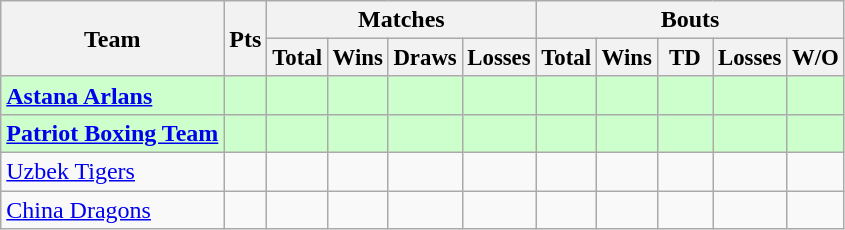<table class="wikitable" style="text-align:center;">
<tr>
<th rowspan=2>Team</th>
<th rowspan=2>Pts</th>
<th colspan=4>Matches</th>
<th colspan=5>Bouts</th>
</tr>
<tr style="font-size:95%">
<th width=20>Total</th>
<th width=30>Wins</th>
<th width=30>Draws</th>
<th width=30>Losses</th>
<th width=20>Total</th>
<th width=30>Wins</th>
<th width=30>TD</th>
<th width=30>Losses</th>
<th>W/O</th>
</tr>
<tr bgcolor="#ccffcc">
<td align=left> <strong><a href='#'>Astana Arlans</a></strong></td>
<td></td>
<td></td>
<td></td>
<td></td>
<td></td>
<td></td>
<td></td>
<td></td>
<td></td>
<td></td>
</tr>
<tr bgcolor="#ccffcc">
<td align=left> <strong><a href='#'>Patriot Boxing Team</a></strong></td>
<td></td>
<td></td>
<td></td>
<td></td>
<td></td>
<td></td>
<td></td>
<td></td>
<td></td>
<td></td>
</tr>
<tr>
<td align=left> <a href='#'>Uzbek Tigers</a></td>
<td></td>
<td></td>
<td></td>
<td></td>
<td></td>
<td></td>
<td></td>
<td></td>
<td></td>
<td></td>
</tr>
<tr>
<td align=left> <a href='#'>China Dragons</a></td>
<td></td>
<td></td>
<td></td>
<td></td>
<td></td>
<td></td>
<td></td>
<td></td>
<td></td>
<td></td>
</tr>
</table>
